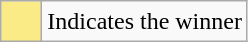<table class="wikitable">
<tr>
<td style="background:#FAEB86; height:20px; width:20px"></td>
<td>Indicates the winner</td>
</tr>
</table>
